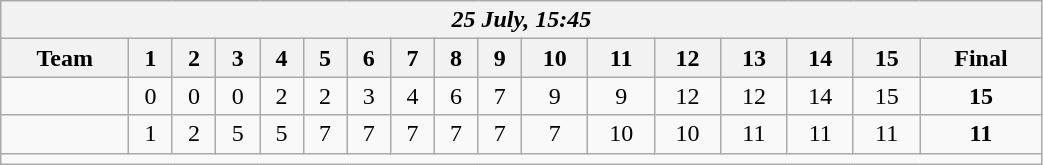<table class=wikitable style="text-align:center; width: 55%">
<tr>
<th colspan=17><em>25 July, 15:45</em></th>
</tr>
<tr>
<th>Team</th>
<th>1</th>
<th>2</th>
<th>3</th>
<th>4</th>
<th>5</th>
<th>6</th>
<th>7</th>
<th>8</th>
<th>9</th>
<th>10</th>
<th>11</th>
<th>12</th>
<th>13</th>
<th>14</th>
<th>15</th>
<th>Final</th>
</tr>
<tr>
<td align=left><strong></strong></td>
<td>0</td>
<td>0</td>
<td>0</td>
<td>2</td>
<td>2</td>
<td>3</td>
<td>4</td>
<td>6</td>
<td>7</td>
<td>9</td>
<td>9</td>
<td>12</td>
<td>12</td>
<td>14</td>
<td>15</td>
<td><strong>15</strong></td>
</tr>
<tr>
<td align=left></td>
<td>1</td>
<td>2</td>
<td>5</td>
<td>5</td>
<td>7</td>
<td>7</td>
<td>7</td>
<td>7</td>
<td>7</td>
<td>7</td>
<td>10</td>
<td>10</td>
<td>11</td>
<td>11</td>
<td>11</td>
<td><strong>11</strong></td>
</tr>
<tr>
<td colspan=17></td>
</tr>
</table>
